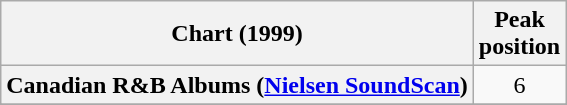<table class="wikitable plainrowheaders sortable" style="text-align:center;">
<tr>
<th scope="col">Chart (1999)</th>
<th scope="col">Peak<br>position</th>
</tr>
<tr>
<th scope="row">Canadian R&B Albums (<a href='#'>Nielsen SoundScan</a>)</th>
<td style="text-align:center;">6</td>
</tr>
<tr>
</tr>
<tr>
</tr>
</table>
